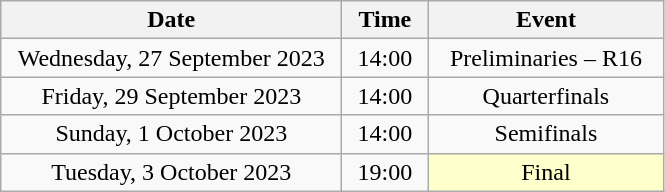<table class="wikitable" style="text-align:center;">
<tr>
<th width=220>Date</th>
<th width=50>Time</th>
<th width=150>Event</th>
</tr>
<tr>
<td>Wednesday, 27 September 2023</td>
<td>14:00</td>
<td>Preliminaries – R16</td>
</tr>
<tr>
<td>Friday, 29 September 2023</td>
<td>14:00</td>
<td>Quarterfinals</td>
</tr>
<tr>
<td>Sunday, 1 October 2023</td>
<td>14:00</td>
<td>Semifinals</td>
</tr>
<tr>
<td>Tuesday, 3 October 2023</td>
<td>19:00</td>
<td bgcolor=ffffcc>Final</td>
</tr>
</table>
